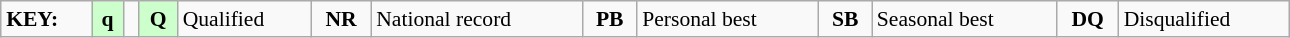<table class="wikitable" style="margin:0.5em auto; font-size:90%;position:relative;" width=68%>
<tr>
<td><strong>KEY:</strong></td>
<td bgcolor=ccffcc align=center><strong>q</strong></td>
<td></td>
<td bgcolor=ccffcc align=center><strong>Q</strong></td>
<td>Qualified</td>
<td align=center><strong>NR</strong></td>
<td>National record</td>
<td align=center><strong>PB</strong></td>
<td>Personal best</td>
<td align=center><strong>SB</strong></td>
<td>Seasonal best</td>
<td align=center><strong>DQ</strong></td>
<td>Disqualified</td>
</tr>
</table>
